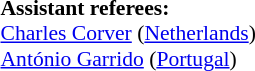<table width=50% style="font-size: 90%">
<tr>
<td><br><strong>Assistant referees:</strong>
<br><a href='#'>Charles Corver</a> (<a href='#'>Netherlands</a>)
<br><a href='#'>António Garrido</a> (<a href='#'>Portugal</a>)</td>
</tr>
</table>
